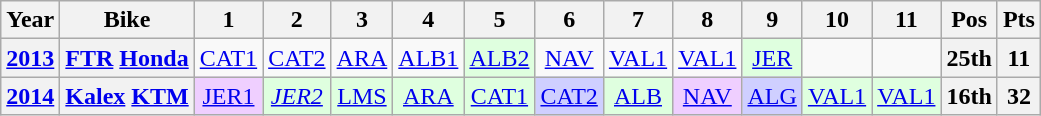<table class="wikitable" style="text-align:center;">
<tr>
<th>Year</th>
<th>Bike</th>
<th>1</th>
<th>2</th>
<th>3</th>
<th>4</th>
<th>5</th>
<th>6</th>
<th>7</th>
<th>8</th>
<th>9</th>
<th>10</th>
<th>11</th>
<th>Pos</th>
<th>Pts</th>
</tr>
<tr>
<th><a href='#'>2013</a></th>
<th><a href='#'>FTR</a> <a href='#'>Honda</a></th>
<td><a href='#'>CAT1</a></td>
<td><a href='#'>CAT2</a></td>
<td><a href='#'>ARA</a></td>
<td><a href='#'>ALB1</a></td>
<td style="background:#DFFFDF;"><a href='#'>ALB2</a><br></td>
<td><a href='#'>NAV</a></td>
<td><a href='#'>VAL1</a></td>
<td><a href='#'>VAL1</a></td>
<td style="background:#DFFFDF;"><a href='#'>JER</a><br></td>
<td></td>
<td></td>
<th>25th</th>
<th>11</th>
</tr>
<tr>
<th><a href='#'>2014</a></th>
<th><a href='#'>Kalex</a> <a href='#'>KTM</a></th>
<td style="background:#efcfff;"><a href='#'>JER1</a><br></td>
<td style="background:#dfffdf;"><em><a href='#'>JER2</a></em><br></td>
<td style="background:#dfffdf;"><a href='#'>LMS</a><br></td>
<td style="background:#dfffdf;"><a href='#'>ARA</a><br></td>
<td style="background:#dfffdf;"><a href='#'>CAT1</a><br></td>
<td style="background:#cfcfff;"><a href='#'>CAT2</a><br></td>
<td style="background:#dfffdf;"><a href='#'>ALB</a><br></td>
<td style="background:#efcfff;"><a href='#'>NAV</a><br></td>
<td style="background:#cfcfff;"><a href='#'>ALG</a><br></td>
<td style="background:#dfffdf;"><a href='#'>VAL1</a><br></td>
<td style="background:#dfffdf;"><a href='#'>VAL1</a><br></td>
<th>16th</th>
<th>32</th>
</tr>
</table>
